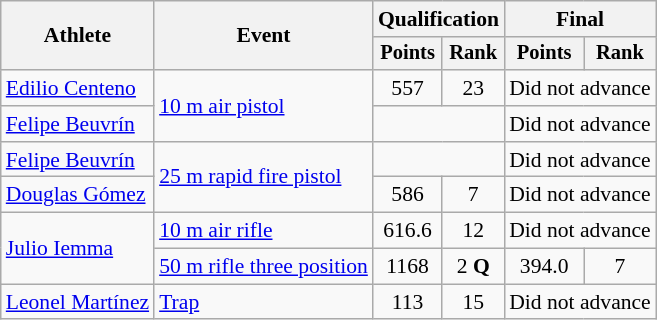<table class=wikitable style=font-size:90%;text-align:center>
<tr>
<th rowspan=2>Athlete</th>
<th rowspan=2>Event</th>
<th colspan=2>Qualification</th>
<th colspan=2>Final</th>
</tr>
<tr style=font-size:95%>
<th>Points</th>
<th>Rank</th>
<th>Points</th>
<th>Rank</th>
</tr>
<tr>
<td align=left><a href='#'>Edilio Centeno</a></td>
<td align=left rowspan=2><a href='#'>10 m air pistol</a></td>
<td>557</td>
<td>23</td>
<td colspan=2>Did not advance</td>
</tr>
<tr>
<td align=left><a href='#'>Felipe Beuvrín</a></td>
<td colspan=2></td>
<td colspan=2>Did not advance</td>
</tr>
<tr>
<td align=left><a href='#'>Felipe Beuvrín</a></td>
<td align=left rowspan=2><a href='#'>25 m rapid fire pistol</a></td>
<td colspan=2></td>
<td colspan=2>Did not advance</td>
</tr>
<tr>
<td align=left><a href='#'>Douglas Gómez</a></td>
<td>586</td>
<td>7</td>
<td colspan=2>Did not advance</td>
</tr>
<tr>
<td align=left rowspan=2><a href='#'>Julio Iemma</a></td>
<td align=left><a href='#'>10 m air rifle</a></td>
<td>616.6</td>
<td>12</td>
<td colspan=2>Did not advance</td>
</tr>
<tr>
<td align=left><a href='#'>50 m rifle three position</a></td>
<td>1168</td>
<td>2 <strong>Q</strong></td>
<td>394.0</td>
<td>7</td>
</tr>
<tr>
<td align=left><a href='#'>Leonel Martínez</a></td>
<td align=left rowspan=2><a href='#'>Trap</a></td>
<td>113</td>
<td>15</td>
<td colspan=2>Did not advance</td>
</tr>
</table>
